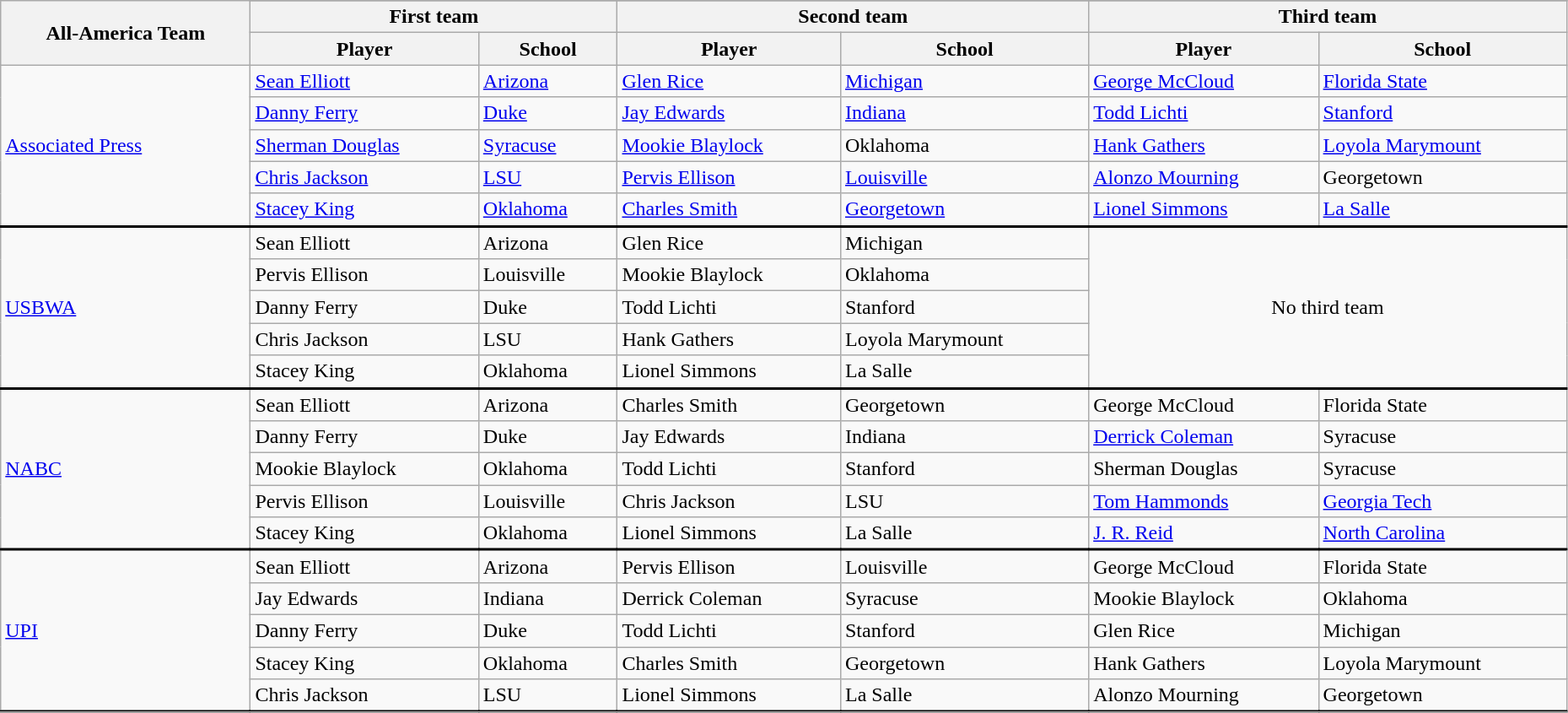<table class="wikitable" style="width:98%;">
<tr>
<th rowspan=3>All-America Team</th>
</tr>
<tr>
<th colspan=2>First team</th>
<th colspan=2>Second team</th>
<th colspan=2>Third team</th>
</tr>
<tr>
<th>Player</th>
<th>School</th>
<th>Player</th>
<th>School</th>
<th>Player</th>
<th>School</th>
</tr>
<tr>
<td rowspan=5><a href='#'>Associated Press</a></td>
<td><a href='#'>Sean Elliott</a></td>
<td><a href='#'>Arizona</a></td>
<td><a href='#'>Glen Rice</a></td>
<td><a href='#'>Michigan</a></td>
<td><a href='#'>George McCloud</a></td>
<td><a href='#'>Florida State</a></td>
</tr>
<tr>
<td><a href='#'>Danny Ferry</a></td>
<td><a href='#'>Duke</a></td>
<td><a href='#'>Jay Edwards</a></td>
<td><a href='#'>Indiana</a></td>
<td><a href='#'>Todd Lichti</a></td>
<td><a href='#'>Stanford</a></td>
</tr>
<tr>
<td><a href='#'>Sherman Douglas</a></td>
<td><a href='#'>Syracuse</a></td>
<td><a href='#'>Mookie Blaylock</a></td>
<td>Oklahoma</td>
<td><a href='#'>Hank Gathers</a></td>
<td><a href='#'>Loyola Marymount</a></td>
</tr>
<tr>
<td><a href='#'>Chris Jackson</a></td>
<td><a href='#'>LSU</a></td>
<td><a href='#'>Pervis Ellison</a></td>
<td><a href='#'>Louisville</a></td>
<td><a href='#'>Alonzo Mourning</a></td>
<td>Georgetown</td>
</tr>
<tr>
<td><a href='#'>Stacey King</a></td>
<td><a href='#'>Oklahoma</a></td>
<td><a href='#'>Charles Smith</a></td>
<td><a href='#'>Georgetown</a></td>
<td><a href='#'>Lionel Simmons</a></td>
<td><a href='#'>La Salle</a></td>
</tr>
<tr style = "border-top:2px solid black;">
<td rowspan=5><a href='#'>USBWA</a></td>
<td>Sean Elliott</td>
<td>Arizona</td>
<td>Glen Rice</td>
<td>Michigan</td>
<td rowspan=5 colspan=3 align=center>No third team</td>
</tr>
<tr>
<td>Pervis Ellison</td>
<td>Louisville</td>
<td>Mookie Blaylock</td>
<td>Oklahoma</td>
</tr>
<tr>
<td>Danny Ferry</td>
<td>Duke</td>
<td>Todd Lichti</td>
<td>Stanford</td>
</tr>
<tr>
<td>Chris Jackson</td>
<td>LSU</td>
<td>Hank Gathers</td>
<td>Loyola Marymount</td>
</tr>
<tr>
<td>Stacey King</td>
<td>Oklahoma</td>
<td>Lionel Simmons</td>
<td>La Salle</td>
</tr>
<tr style = "border-top:2px solid black;">
<td rowspan=5><a href='#'>NABC</a></td>
<td>Sean Elliott</td>
<td>Arizona</td>
<td>Charles Smith</td>
<td>Georgetown</td>
<td>George McCloud</td>
<td>Florida State</td>
</tr>
<tr>
<td>Danny Ferry</td>
<td>Duke</td>
<td>Jay Edwards</td>
<td>Indiana</td>
<td><a href='#'>Derrick Coleman</a></td>
<td>Syracuse</td>
</tr>
<tr>
<td>Mookie Blaylock</td>
<td>Oklahoma</td>
<td>Todd Lichti</td>
<td>Stanford</td>
<td>Sherman Douglas</td>
<td>Syracuse</td>
</tr>
<tr>
<td>Pervis Ellison</td>
<td>Louisville</td>
<td>Chris Jackson</td>
<td>LSU</td>
<td><a href='#'>Tom Hammonds</a></td>
<td><a href='#'>Georgia Tech</a></td>
</tr>
<tr>
<td>Stacey King</td>
<td>Oklahoma</td>
<td>Lionel Simmons</td>
<td>La Salle</td>
<td><a href='#'>J. R. Reid</a></td>
<td><a href='#'>North Carolina</a></td>
</tr>
<tr style = "border-top:2px solid black;">
<td rowspan=5><a href='#'>UPI</a></td>
<td>Sean Elliott</td>
<td>Arizona</td>
<td>Pervis Ellison</td>
<td>Louisville</td>
<td>George McCloud</td>
<td>Florida State</td>
</tr>
<tr>
<td>Jay Edwards</td>
<td>Indiana</td>
<td>Derrick Coleman</td>
<td>Syracuse</td>
<td>Mookie Blaylock</td>
<td>Oklahoma</td>
</tr>
<tr>
<td>Danny Ferry</td>
<td>Duke</td>
<td>Todd Lichti</td>
<td>Stanford</td>
<td>Glen Rice</td>
<td>Michigan</td>
</tr>
<tr>
<td>Stacey King</td>
<td>Oklahoma</td>
<td>Charles Smith</td>
<td>Georgetown</td>
<td>Hank Gathers</td>
<td>Loyola Marymount</td>
</tr>
<tr>
<td>Chris Jackson</td>
<td>LSU</td>
<td>Lionel Simmons</td>
<td>La Salle</td>
<td>Alonzo Mourning</td>
<td>Georgetown</td>
</tr>
<tr style = "border-top:2px solid black;">
</tr>
</table>
